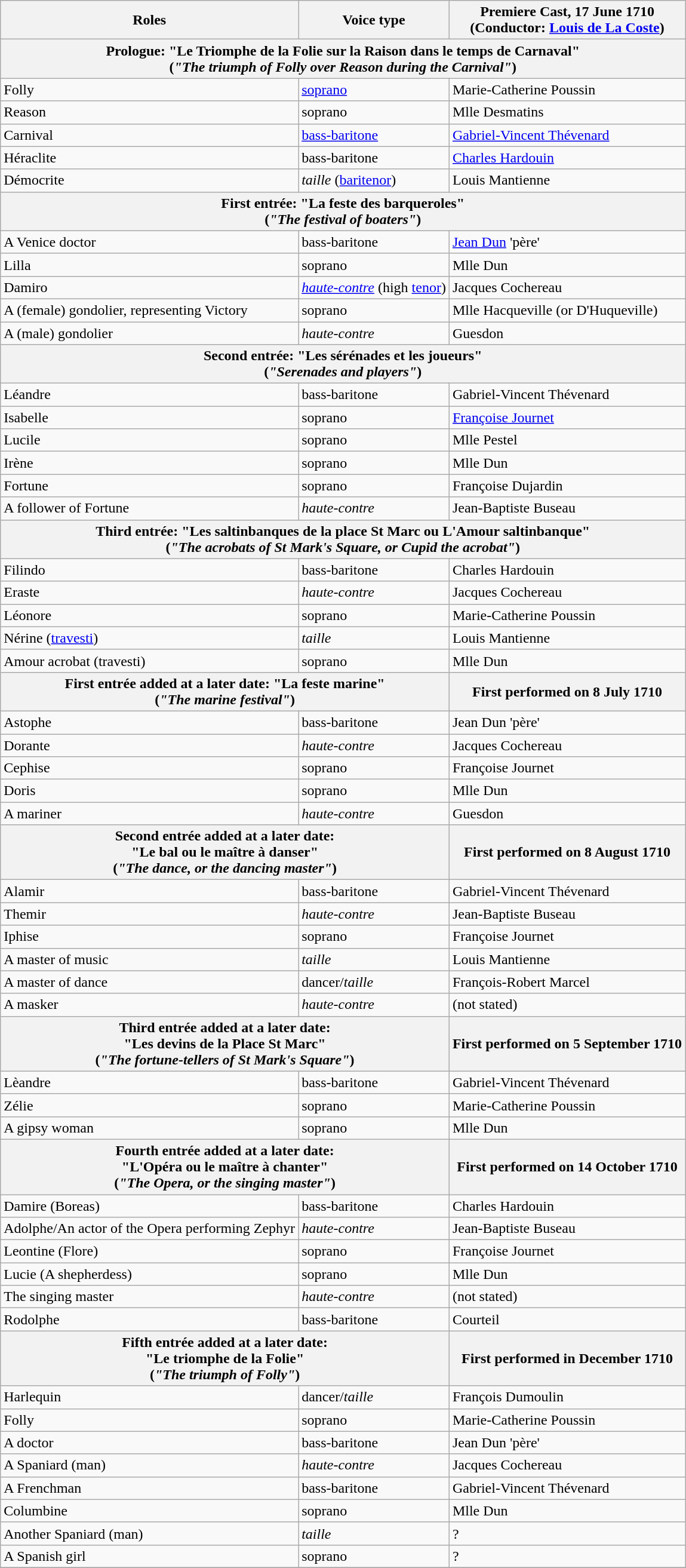<table class="wikitable">
<tr>
<th>Roles</th>
<th>Voice type</th>
<th>Premiere Cast, 17 June 1710 <br>(Conductor: <a href='#'>Louis de La Coste</a>)</th>
</tr>
<tr>
<th colspan="3">Prologue: "Le Triomphe de la Folie sur la Raison dans le temps de Carnaval"<br>(<em>"The triumph of Folly over Reason during the Carnival"</em>)</th>
</tr>
<tr>
<td>Folly</td>
<td><a href='#'>soprano</a></td>
<td>Marie-Catherine Poussin</td>
</tr>
<tr>
<td>Reason</td>
<td>soprano</td>
<td>Mlle Desmatins</td>
</tr>
<tr>
<td>Carnival</td>
<td><a href='#'>bass-baritone</a></td>
<td><a href='#'>Gabriel-Vincent Thévenard</a></td>
</tr>
<tr>
<td>Héraclite</td>
<td>bass-baritone</td>
<td><a href='#'>Charles Hardouin</a></td>
</tr>
<tr>
<td>Démocrite</td>
<td><em>taille</em> (<a href='#'>baritenor</a>)</td>
<td>Louis Mantienne</td>
</tr>
<tr>
<th colspan="3">First entrée: "La feste des barqueroles"<br>(<em>"The festival of boaters"</em>)</th>
</tr>
<tr>
<td>A Venice doctor</td>
<td>bass-baritone</td>
<td><a href='#'>Jean Dun</a> 'père'</td>
</tr>
<tr>
<td>Lilla</td>
<td>soprano</td>
<td>Mlle Dun</td>
</tr>
<tr>
<td>Damiro</td>
<td><em><a href='#'>haute-contre</a></em> (high <a href='#'>tenor</a>)</td>
<td>Jacques Cochereau</td>
</tr>
<tr>
<td>A (female) gondolier, representing Victory</td>
<td>soprano</td>
<td>Mlle Hacqueville (or D'Huqueville)</td>
</tr>
<tr>
<td>A (male) gondolier</td>
<td><em>haute-contre</em></td>
<td>Guesdon</td>
</tr>
<tr>
<th colspan="3">Second entrée: "Les sérénades et les joueurs"<br>(<em>"Serenades and players"</em>)</th>
</tr>
<tr>
<td>Léandre</td>
<td>bass-baritone</td>
<td>Gabriel-Vincent Thévenard</td>
</tr>
<tr>
<td>Isabelle</td>
<td>soprano</td>
<td><a href='#'>Françoise Journet</a></td>
</tr>
<tr>
<td>Lucile</td>
<td>soprano</td>
<td>Mlle Pestel</td>
</tr>
<tr>
<td>Irène</td>
<td>soprano</td>
<td>Mlle Dun</td>
</tr>
<tr>
<td>Fortune</td>
<td>soprano</td>
<td>Françoise Dujardin</td>
</tr>
<tr>
<td>A follower of Fortune</td>
<td><em>haute-contre</em></td>
<td>Jean-Baptiste Buseau</td>
</tr>
<tr>
<th colspan="3">Third entrée: "Les saltinbanques de la place St Marc ou L'Amour saltinbanque"<br>(<em>"The acrobats of St Mark's Square, or Cupid the acrobat"</em>)</th>
</tr>
<tr>
<td>Filindo</td>
<td>bass-baritone</td>
<td>Charles Hardouin</td>
</tr>
<tr>
<td>Eraste</td>
<td><em>haute-contre</em></td>
<td>Jacques Cochereau</td>
</tr>
<tr>
<td>Léonore</td>
<td>soprano</td>
<td>Marie-Catherine Poussin</td>
</tr>
<tr>
<td>Nérine (<a href='#'>travesti</a>)</td>
<td><em>taille</em></td>
<td>Louis Mantienne</td>
</tr>
<tr>
<td>Amour acrobat (travesti)</td>
<td>soprano</td>
<td>Mlle Dun</td>
</tr>
<tr>
<th colspan="2">First entrée added at a later date: "La feste marine"<br>(<em>"The marine festival"</em>)</th>
<th>First performed on 8 July 1710</th>
</tr>
<tr>
<td>Astophe</td>
<td>bass-baritone</td>
<td>Jean Dun 'père'</td>
</tr>
<tr>
<td>Dorante</td>
<td><em>haute-contre</em></td>
<td>Jacques Cochereau</td>
</tr>
<tr>
<td>Cephise</td>
<td>soprano</td>
<td>Françoise Journet</td>
</tr>
<tr>
<td>Doris</td>
<td>soprano</td>
<td>Mlle Dun</td>
</tr>
<tr>
<td>A mariner</td>
<td><em>haute-contre</em></td>
<td>Guesdon</td>
</tr>
<tr>
<th colspan="2">Second entrée added at a later date:<br>"Le bal ou le maître à danser"<br>(<em>"The dance, or the dancing master"</em>)</th>
<th>First performed on 8 August 1710</th>
</tr>
<tr>
<td>Alamir</td>
<td>bass-baritone</td>
<td>Gabriel-Vincent Thévenard</td>
</tr>
<tr>
<td>Themir</td>
<td><em>haute-contre</em></td>
<td>Jean-Baptiste Buseau</td>
</tr>
<tr>
<td>Iphise</td>
<td>soprano</td>
<td>Françoise Journet</td>
</tr>
<tr>
<td>A master of music</td>
<td><em>taille</em></td>
<td>Louis Mantienne</td>
</tr>
<tr>
<td>A master of dance</td>
<td>dancer/<em>taille</em></td>
<td>François-Robert Marcel</td>
</tr>
<tr>
<td>A masker</td>
<td><em>haute-contre</em></td>
<td>(not stated)</td>
</tr>
<tr>
<th colspan="2">Third entrée added at a later date:<br>"Les devins de la Place St Marc"<br>(<em>"The fortune-tellers of St Mark's Square"</em>)</th>
<th>First performed on 5 September 1710</th>
</tr>
<tr>
<td>Lèandre</td>
<td>bass-baritone</td>
<td>Gabriel-Vincent Thévenard</td>
</tr>
<tr>
<td>Zélie</td>
<td>soprano</td>
<td>Marie-Catherine Poussin</td>
</tr>
<tr>
<td>A gipsy woman</td>
<td>soprano</td>
<td>Mlle Dun</td>
</tr>
<tr>
<th colspan="2">Fourth entrée added at a later date:<br>"L'Opéra ou le maître à chanter"<br>(<em>"The Opera, or the singing master"</em>)</th>
<th>First performed on 14 October 1710</th>
</tr>
<tr>
<td>Damire (Boreas)</td>
<td>bass-baritone</td>
<td>Charles Hardouin</td>
</tr>
<tr>
<td>Adolphe/An actor of the Opera performing Zephyr</td>
<td><em>haute-contre</em></td>
<td>Jean-Baptiste Buseau</td>
</tr>
<tr>
<td>Leontine (Flore)</td>
<td>soprano</td>
<td>Françoise Journet</td>
</tr>
<tr>
<td>Lucie (A shepherdess)</td>
<td>soprano</td>
<td>Mlle Dun</td>
</tr>
<tr>
<td>The singing master</td>
<td><em>haute-contre</em></td>
<td>(not stated)</td>
</tr>
<tr>
<td>Rodolphe</td>
<td>bass-baritone</td>
<td>Courteil</td>
</tr>
<tr>
<th colspan="2">Fifth entrée added at a later date:<br>"Le triomphe de la Folie"<br>(<em>"The triumph of Folly"</em>)</th>
<th>First performed in December 1710</th>
</tr>
<tr>
<td>Harlequin</td>
<td>dancer/<em>taille</em></td>
<td>François Dumoulin</td>
</tr>
<tr>
<td>Folly</td>
<td>soprano</td>
<td>Marie-Catherine Poussin</td>
</tr>
<tr>
<td>A doctor</td>
<td>bass-baritone</td>
<td>Jean Dun 'père'</td>
</tr>
<tr>
<td>A Spaniard (man)</td>
<td><em>haute-contre</em></td>
<td>Jacques Cochereau</td>
</tr>
<tr>
<td>A Frenchman</td>
<td>bass-baritone</td>
<td>Gabriel-Vincent Thévenard</td>
</tr>
<tr>
<td>Columbine</td>
<td>soprano</td>
<td>Mlle Dun</td>
</tr>
<tr>
<td>Another Spaniard (man)</td>
<td><em>taille</em></td>
<td>?</td>
</tr>
<tr>
<td>A Spanish girl</td>
<td>soprano</td>
<td>?</td>
</tr>
<tr>
</tr>
</table>
